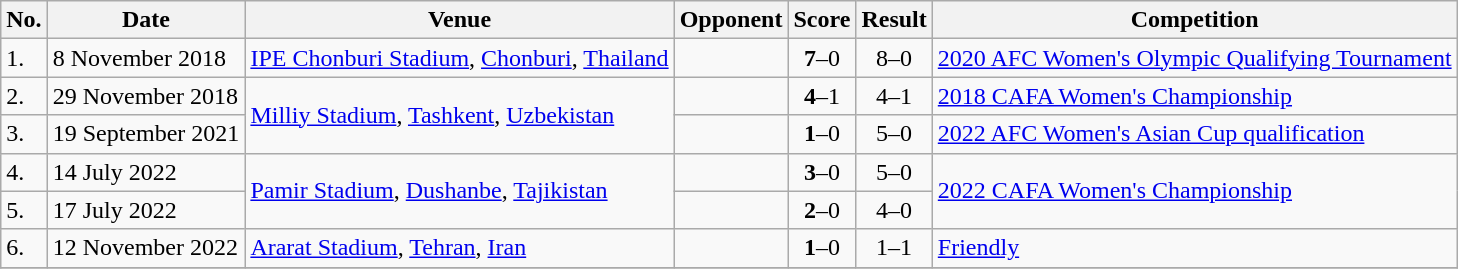<table class="wikitable">
<tr>
<th>No.</th>
<th>Date</th>
<th>Venue</th>
<th>Opponent</th>
<th>Score</th>
<th>Result</th>
<th>Competition</th>
</tr>
<tr>
<td>1.</td>
<td>8 November 2018</td>
<td><a href='#'>IPE Chonburi Stadium</a>, <a href='#'>Chonburi</a>, <a href='#'>Thailand</a></td>
<td></td>
<td align=center><strong>7</strong>–0</td>
<td align=center>8–0</td>
<td><a href='#'>2020 AFC Women's Olympic Qualifying Tournament</a></td>
</tr>
<tr>
<td>2.</td>
<td>29 November 2018</td>
<td rowspan=2><a href='#'>Milliy Stadium</a>, <a href='#'>Tashkent</a>, <a href='#'>Uzbekistan</a></td>
<td></td>
<td align=center><strong>4</strong>–1</td>
<td align=center>4–1</td>
<td><a href='#'>2018 CAFA Women's Championship</a></td>
</tr>
<tr>
<td>3.</td>
<td>19 September 2021</td>
<td></td>
<td align=center><strong>1</strong>–0</td>
<td align=center>5–0</td>
<td><a href='#'>2022 AFC Women's Asian Cup qualification</a></td>
</tr>
<tr>
<td>4.</td>
<td>14 July 2022</td>
<td rowspan=2><a href='#'>Pamir Stadium</a>, <a href='#'>Dushanbe</a>, <a href='#'>Tajikistan</a></td>
<td></td>
<td align=center><strong>3</strong>–0</td>
<td align=center>5–0</td>
<td rowspan=2><a href='#'>2022 CAFA Women's Championship</a></td>
</tr>
<tr>
<td>5.</td>
<td>17 July 2022</td>
<td></td>
<td align=center><strong>2</strong>–0</td>
<td align=center>4–0</td>
</tr>
<tr>
<td>6.</td>
<td>12 November 2022</td>
<td><a href='#'>Ararat Stadium</a>, <a href='#'>Tehran</a>, <a href='#'>Iran</a></td>
<td></td>
<td align=center><strong>1</strong>–0</td>
<td align=center>1–1</td>
<td><a href='#'>Friendly</a></td>
</tr>
<tr>
</tr>
</table>
